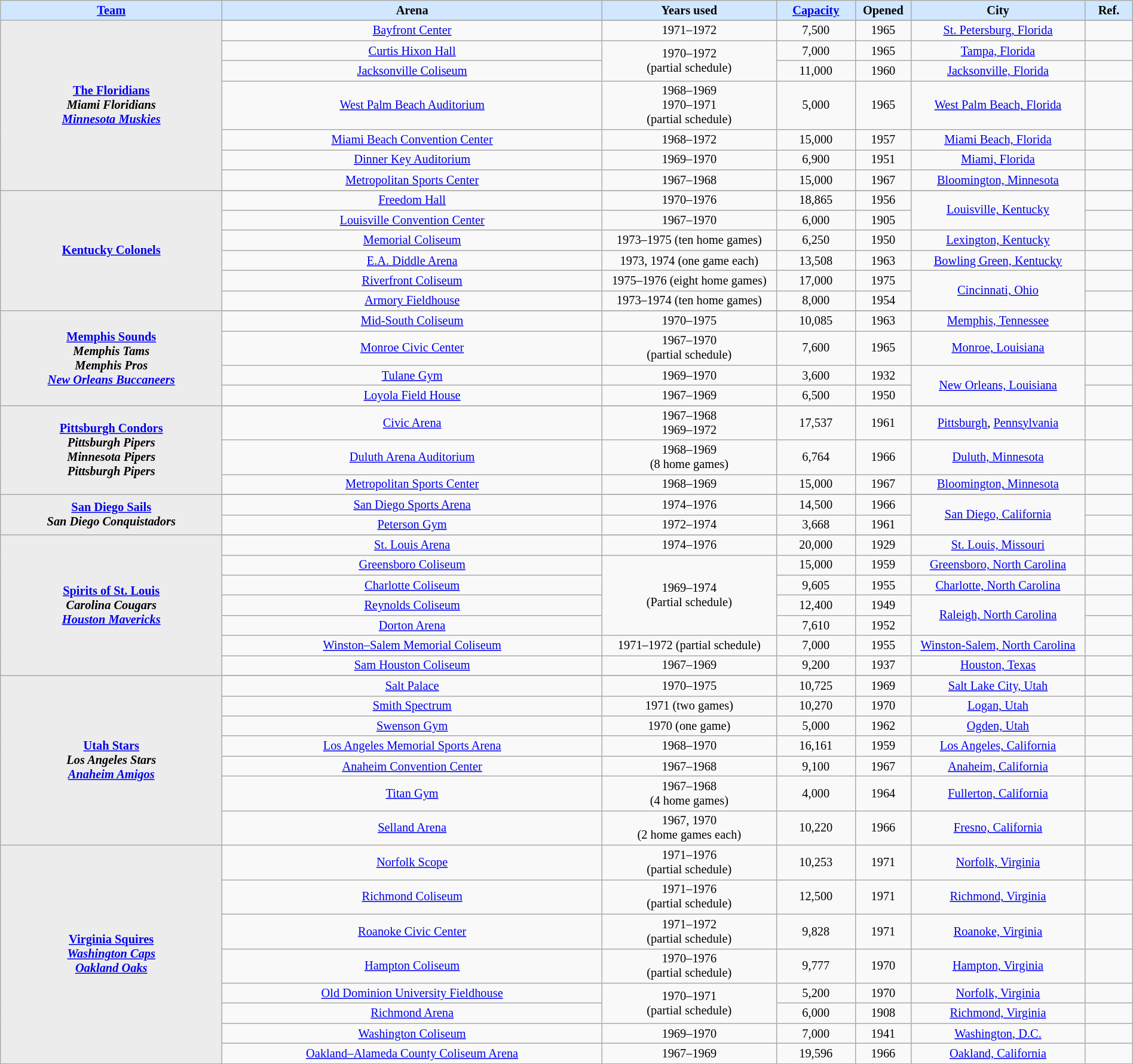<table class="wikitable" style="font-size: 85%; text-align: center; width: 100%;">
<tr>
<th style="width:14%; background: #D0E7FF;"><a href='#'>Team</a></th>
<th style="width:24%; background: #D0E7FF;">Arena</th>
<th style="width:11%;background: #D0E7FF;">Years used</th>
<th style="width:5%; background: #D0E7FF;"><a href='#'>Capacity</a></th>
<th style="width:2%;background: #D0E7FF;">Opened</th>
<th style="width:11%; background: #D0E7FF;">City</th>
<th style="width:3%; background: #D0E7FF;">Ref.</th>
</tr>
<tr>
<th style="background: #ececec;" rowspan=8><a href='#'>The Floridians</a><br><em>Miami Floridians</em><br><em><a href='#'>Minnesota Muskies</a></em></th>
</tr>
<tr>
<td><a href='#'>Bayfront Center</a></td>
<td>1971–1972</td>
<td>7,500</td>
<td>1965</td>
<td><a href='#'>St. Petersburg, Florida</a></td>
<td></td>
</tr>
<tr>
<td><a href='#'>Curtis Hixon Hall</a></td>
<td rowspan=2>1970–1972<br>(partial schedule)</td>
<td>7,000</td>
<td>1965</td>
<td><a href='#'>Tampa, Florida</a></td>
<td></td>
</tr>
<tr>
<td><a href='#'>Jacksonville Coliseum</a></td>
<td>11,000</td>
<td>1960</td>
<td><a href='#'>Jacksonville, Florida</a></td>
<td></td>
</tr>
<tr>
<td><a href='#'>West Palm Beach Auditorium</a></td>
<td>1968–1969<br>1970–1971<br>(partial schedule)</td>
<td>5,000</td>
<td>1965</td>
<td><a href='#'>West Palm Beach, Florida</a></td>
<td></td>
</tr>
<tr>
<td><a href='#'>Miami Beach Convention Center</a></td>
<td>1968–1972</td>
<td>15,000</td>
<td>1957</td>
<td><a href='#'>Miami Beach, Florida</a></td>
<td></td>
</tr>
<tr>
<td><a href='#'>Dinner Key Auditorium</a></td>
<td>1969–1970</td>
<td>6,900</td>
<td>1951</td>
<td><a href='#'>Miami, Florida</a></td>
<td></td>
</tr>
<tr>
<td><a href='#'>Metropolitan Sports Center</a></td>
<td>1967–1968</td>
<td>15,000</td>
<td>1967</td>
<td><a href='#'>Bloomington, Minnesota</a></td>
<td></td>
</tr>
<tr>
<th style="background: #ececec;" rowspan=7><a href='#'>Kentucky Colonels</a></th>
</tr>
<tr>
<td><a href='#'>Freedom Hall</a></td>
<td>1970–1976</td>
<td>18,865</td>
<td>1956</td>
<td rowspan=2><a href='#'>Louisville, Kentucky</a></td>
<td></td>
</tr>
<tr>
<td><a href='#'>Louisville Convention Center</a></td>
<td>1967–1970</td>
<td>6,000</td>
<td>1905</td>
<td></td>
</tr>
<tr>
<td><a href='#'>Memorial Coliseum</a></td>
<td>1973–1975 (ten home games)</td>
<td>6,250</td>
<td>1950</td>
<td><a href='#'>Lexington, Kentucky</a></td>
<td></td>
</tr>
<tr>
<td><a href='#'>E.A. Diddle Arena</a></td>
<td>1973, 1974 (one game each)</td>
<td>13,508</td>
<td>1963</td>
<td><a href='#'>Bowling Green, Kentucky</a></td>
<td></td>
</tr>
<tr>
<td><a href='#'>Riverfront Coliseum</a></td>
<td>1975–1976 (eight home games)</td>
<td>17,000</td>
<td>1975</td>
<td rowspan=2><a href='#'>Cincinnati, Ohio</a></td>
<td></td>
</tr>
<tr>
<td><a href='#'>Armory Fieldhouse</a></td>
<td>1973–1974 (ten home games)</td>
<td>8,000</td>
<td>1954</td>
<td></td>
</tr>
<tr>
<th style="background: #ececec;" rowspan=5><a href='#'>Memphis Sounds</a><br><em>Memphis Tams</em><br><em>Memphis Pros</em><br><em><a href='#'>New Orleans Buccaneers</a></em></th>
</tr>
<tr>
<td><a href='#'>Mid-South Coliseum</a></td>
<td>1970–1975</td>
<td>10,085</td>
<td>1963</td>
<td><a href='#'>Memphis, Tennessee</a></td>
<td></td>
</tr>
<tr>
<td><a href='#'>Monroe Civic Center</a></td>
<td>1967–1970<br>(partial schedule)</td>
<td>7,600</td>
<td>1965</td>
<td><a href='#'>Monroe, Louisiana</a></td>
<td></td>
</tr>
<tr>
<td><a href='#'>Tulane Gym</a></td>
<td>1969–1970</td>
<td>3,600</td>
<td>1932</td>
<td rowspan=2><a href='#'>New Orleans, Louisiana</a></td>
<td></td>
</tr>
<tr>
<td><a href='#'>Loyola Field House</a></td>
<td>1967–1969</td>
<td>6,500</td>
<td>1950</td>
<td></td>
</tr>
<tr>
<th style="background: #ececec;" rowspan=4><a href='#'>Pittsburgh Condors</a><br><em>Pittsburgh Pipers</em><br><em>Minnesota Pipers</em><br><em>Pittsburgh Pipers</em></th>
</tr>
<tr>
<td><a href='#'>Civic Arena</a></td>
<td>1967–1968<br>1969–1972</td>
<td>17,537</td>
<td>1961</td>
<td><a href='#'>Pittsburgh</a>, <a href='#'>Pennsylvania</a></td>
<td></td>
</tr>
<tr>
<td><a href='#'>Duluth Arena Auditorium</a></td>
<td>1968–1969<br>(8 home games)</td>
<td>6,764</td>
<td>1966</td>
<td><a href='#'>Duluth, Minnesota</a></td>
<td></td>
</tr>
<tr>
<td><a href='#'>Metropolitan Sports Center</a></td>
<td>1968–1969</td>
<td>15,000</td>
<td>1967</td>
<td><a href='#'>Bloomington, Minnesota</a></td>
<td></td>
</tr>
<tr>
<th style="background: #ececec;" rowspan=3><a href='#'>San Diego Sails</a><br><em>San Diego Conquistadors</em></th>
</tr>
<tr>
<td><a href='#'>San Diego Sports Arena</a></td>
<td>1974–1976</td>
<td>14,500</td>
<td>1966</td>
<td rowspan=2><a href='#'>San Diego, California</a></td>
<td></td>
</tr>
<tr>
<td><a href='#'>Peterson Gym</a></td>
<td>1972–1974</td>
<td>3,668</td>
<td>1961</td>
<td></td>
</tr>
<tr>
<th style="background: #ececec;" rowspan=8><a href='#'>Spirits of St. Louis</a><br><em>Carolina Cougars</em><br><em><a href='#'>Houston Mavericks</a></em></th>
</tr>
<tr>
<td><a href='#'>St. Louis Arena</a></td>
<td>1974–1976</td>
<td>20,000</td>
<td>1929</td>
<td><a href='#'>St. Louis, Missouri</a></td>
<td></td>
</tr>
<tr>
<td><a href='#'>Greensboro Coliseum</a></td>
<td rowspan=4>1969–1974<br>(Partial schedule)</td>
<td>15,000</td>
<td>1959</td>
<td><a href='#'>Greensboro, North Carolina</a></td>
<td></td>
</tr>
<tr>
<td><a href='#'>Charlotte Coliseum</a></td>
<td>9,605</td>
<td>1955</td>
<td><a href='#'>Charlotte, North Carolina</a></td>
<td></td>
</tr>
<tr>
<td><a href='#'>Reynolds Coliseum</a></td>
<td>12,400</td>
<td>1949</td>
<td rowspan=2><a href='#'>Raleigh, North Carolina</a></td>
<td></td>
</tr>
<tr>
<td><a href='#'>Dorton Arena</a></td>
<td>7,610</td>
<td>1952</td>
<td></td>
</tr>
<tr>
<td><a href='#'>Winston–Salem Memorial Coliseum</a></td>
<td>1971–1972 (partial schedule)</td>
<td>7,000</td>
<td>1955</td>
<td><a href='#'>Winston-Salem, North Carolina</a></td>
<td></td>
</tr>
<tr>
<td><a href='#'>Sam Houston Coliseum</a></td>
<td>1967–1969</td>
<td>9,200</td>
<td>1937</td>
<td><a href='#'>Houston, Texas</a></td>
<td></td>
</tr>
<tr>
<th style="background: #ececec;" rowspan=8><a href='#'>Utah Stars</a><br><em>Los Angeles Stars</em><br><em><a href='#'>Anaheim Amigos</a></em></th>
</tr>
<tr>
<td><a href='#'>Salt Palace</a></td>
<td>1970–1975</td>
<td>10,725</td>
<td>1969</td>
<td><a href='#'>Salt Lake City, Utah</a></td>
<td></td>
</tr>
<tr>
<td><a href='#'>Smith Spectrum</a></td>
<td>1971 (two games)</td>
<td>10,270</td>
<td>1970</td>
<td><a href='#'>Logan, Utah</a></td>
<td></td>
</tr>
<tr>
<td><a href='#'>Swenson Gym</a></td>
<td>1970 (one game)</td>
<td>5,000</td>
<td>1962</td>
<td><a href='#'>Ogden, Utah</a></td>
<td></td>
</tr>
<tr>
<td><a href='#'>Los Angeles Memorial Sports Arena</a></td>
<td>1968–1970</td>
<td>16,161</td>
<td>1959</td>
<td><a href='#'>Los Angeles, California</a></td>
<td></td>
</tr>
<tr>
<td><a href='#'>Anaheim Convention Center</a></td>
<td>1967–1968</td>
<td>9,100</td>
<td>1967</td>
<td><a href='#'>Anaheim, California</a></td>
<td></td>
</tr>
<tr>
<td><a href='#'>Titan Gym</a></td>
<td>1967–1968<br>(4 home games)</td>
<td>4,000</td>
<td>1964</td>
<td><a href='#'>Fullerton, California</a></td>
<td></td>
</tr>
<tr>
<td><a href='#'>Selland Arena</a></td>
<td>1967, 1970<br>(2 home games each)</td>
<td>10,220</td>
<td>1966</td>
<td><a href='#'>Fresno, California</a></td>
<td></td>
</tr>
<tr>
<th style="background: #ececec;" rowspan=9><a href='#'>Virginia Squires</a><br><em><a href='#'>Washington Caps</a></em><br><em><a href='#'>Oakland Oaks</a></em></th>
<td><a href='#'>Norfolk Scope</a></td>
<td>1971–1976<br>(partial schedule)</td>
<td>10,253</td>
<td>1971</td>
<td><a href='#'>Norfolk, Virginia</a></td>
<td></td>
</tr>
<tr>
<td><a href='#'>Richmond Coliseum</a></td>
<td>1971–1976<br>(partial schedule)</td>
<td>12,500</td>
<td>1971</td>
<td><a href='#'>Richmond, Virginia</a></td>
<td></td>
</tr>
<tr>
<td><a href='#'>Roanoke Civic Center</a></td>
<td>1971–1972<br>(partial schedule)</td>
<td>9,828</td>
<td>1971</td>
<td><a href='#'>Roanoke, Virginia</a></td>
<td></td>
</tr>
<tr>
<td><a href='#'>Hampton Coliseum</a></td>
<td>1970–1976<br>(partial schedule)</td>
<td>9,777</td>
<td>1970</td>
<td><a href='#'>Hampton, Virginia</a></td>
<td></td>
</tr>
<tr>
<td><a href='#'>Old Dominion University Fieldhouse</a></td>
<td rowspan=2>1970–1971<br>(partial schedule)</td>
<td>5,200</td>
<td>1970</td>
<td><a href='#'>Norfolk, Virginia</a></td>
<td></td>
</tr>
<tr>
<td><a href='#'>Richmond Arena</a></td>
<td>6,000</td>
<td>1908</td>
<td><a href='#'>Richmond, Virginia</a></td>
<td></td>
</tr>
<tr>
<td><a href='#'>Washington Coliseum</a></td>
<td>1969–1970</td>
<td>7,000</td>
<td>1941</td>
<td><a href='#'>Washington, D.C.</a></td>
<td></td>
</tr>
<tr>
<td><a href='#'>Oakland–Alameda County Coliseum Arena</a></td>
<td>1967–1969</td>
<td>19,596</td>
<td>1966</td>
<td><a href='#'>Oakland, California</a></td>
<td></td>
</tr>
</table>
